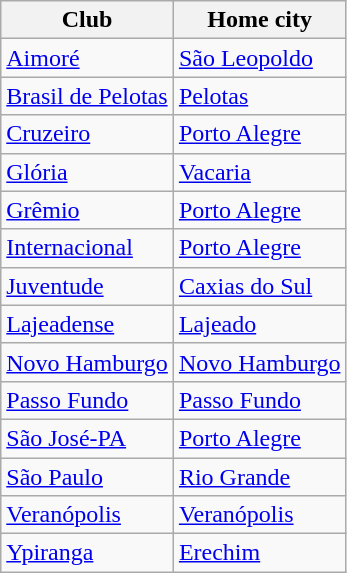<table class="wikitable sortable">
<tr>
<th>Club</th>
<th>Home city</th>
</tr>
<tr>
<td><a href='#'>Aimoré</a></td>
<td><a href='#'>São Leopoldo</a></td>
</tr>
<tr>
<td><a href='#'>Brasil de Pelotas</a></td>
<td><a href='#'>Pelotas</a></td>
</tr>
<tr>
<td><a href='#'>Cruzeiro</a></td>
<td><a href='#'>Porto Alegre</a></td>
</tr>
<tr>
<td><a href='#'>Glória</a></td>
<td><a href='#'>Vacaria</a></td>
</tr>
<tr>
<td><a href='#'>Grêmio</a></td>
<td><a href='#'>Porto Alegre</a></td>
</tr>
<tr>
<td><a href='#'>Internacional</a></td>
<td><a href='#'>Porto Alegre</a></td>
</tr>
<tr>
<td><a href='#'>Juventude</a></td>
<td><a href='#'>Caxias do Sul</a></td>
</tr>
<tr>
<td><a href='#'>Lajeadense</a></td>
<td><a href='#'>Lajeado</a></td>
</tr>
<tr>
<td><a href='#'>Novo Hamburgo</a></td>
<td><a href='#'>Novo Hamburgo</a></td>
</tr>
<tr>
<td><a href='#'>Passo Fundo</a></td>
<td><a href='#'>Passo Fundo</a></td>
</tr>
<tr>
<td><a href='#'>São José-PA</a></td>
<td><a href='#'>Porto Alegre</a></td>
</tr>
<tr>
<td><a href='#'>São Paulo</a></td>
<td><a href='#'>Rio Grande</a></td>
</tr>
<tr>
<td><a href='#'>Veranópolis</a></td>
<td><a href='#'>Veranópolis</a></td>
</tr>
<tr>
<td><a href='#'>Ypiranga</a></td>
<td><a href='#'>Erechim</a></td>
</tr>
</table>
